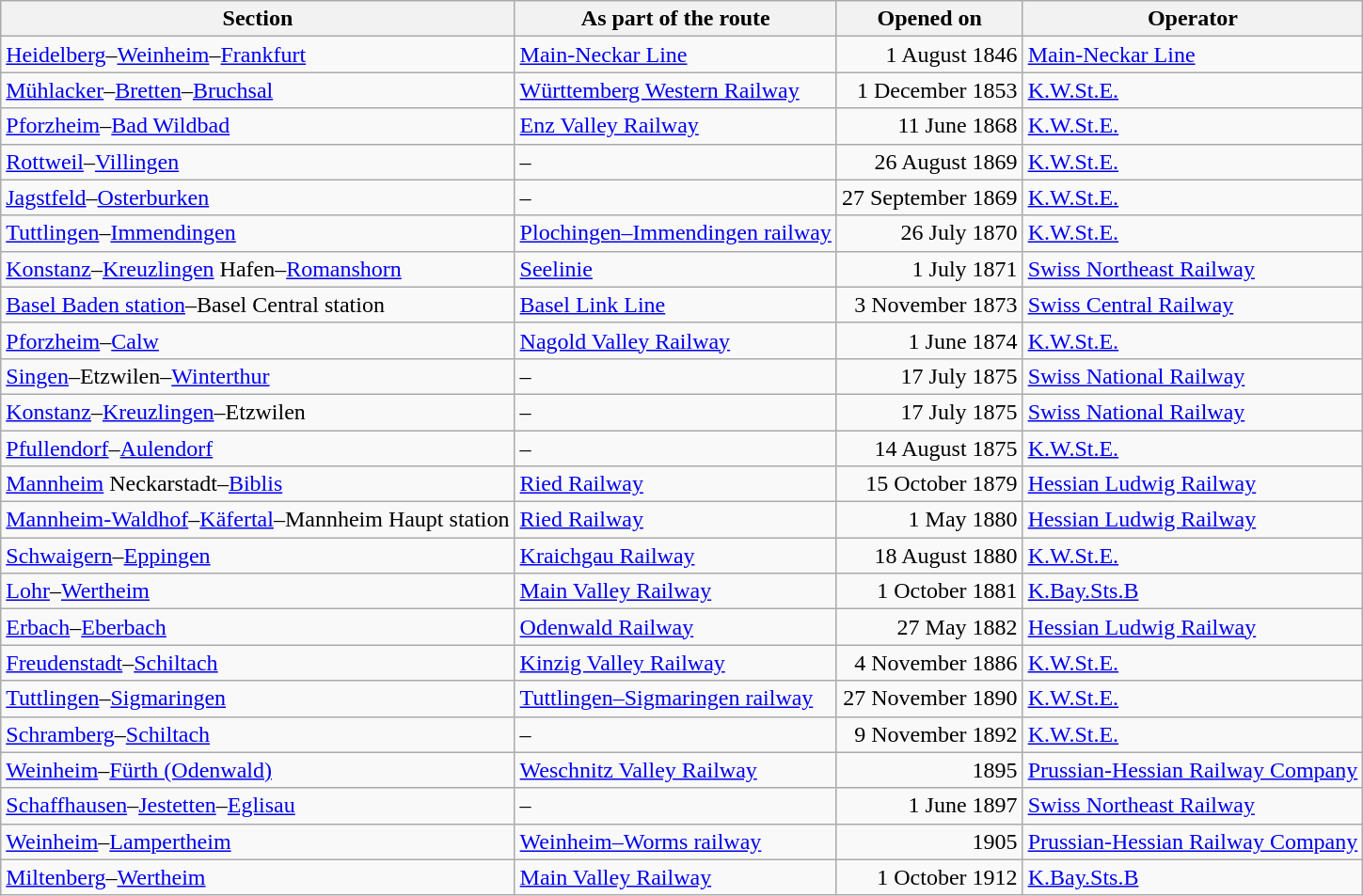<table class="wikitable">
<tr>
<th>Section</th>
<th>As part of the route</th>
<th>Opened on</th>
<th>Operator</th>
</tr>
<tr>
<td><a href='#'>Heidelberg</a>–<a href='#'>Weinheim</a>–<a href='#'>Frankfurt</a></td>
<td><a href='#'>Main-Neckar Line</a></td>
<td align="right">1 August 1846</td>
<td><a href='#'>Main-Neckar Line</a></td>
</tr>
<tr>
<td><a href='#'>Mühlacker</a>–<a href='#'>Bretten</a>–<a href='#'>Bruchsal</a></td>
<td><a href='#'>Württemberg Western Railway</a></td>
<td align="right">1 December 1853</td>
<td><a href='#'>K.W.St.E.</a></td>
</tr>
<tr>
<td><a href='#'>Pforzheim</a>–<a href='#'>Bad Wildbad</a></td>
<td><a href='#'>Enz Valley Railway</a></td>
<td align="right">11 June 1868</td>
<td><a href='#'>K.W.St.E.</a></td>
</tr>
<tr>
<td><a href='#'>Rottweil</a>–<a href='#'>Villingen</a></td>
<td>–</td>
<td align="right">26 August 1869</td>
<td><a href='#'>K.W.St.E.</a></td>
</tr>
<tr>
<td><a href='#'>Jagstfeld</a>–<a href='#'>Osterburken</a></td>
<td>–</td>
<td align="right">27 September 1869</td>
<td><a href='#'>K.W.St.E.</a></td>
</tr>
<tr>
<td><a href='#'>Tuttlingen</a>–<a href='#'>Immendingen</a></td>
<td><a href='#'>Plochingen–Immendingen railway</a></td>
<td align="right">26 July 1870</td>
<td><a href='#'>K.W.St.E.</a></td>
</tr>
<tr>
<td><a href='#'>Konstanz</a>–<a href='#'>Kreuzlingen</a> Hafen–<a href='#'>Romanshorn</a></td>
<td><a href='#'>Seelinie</a></td>
<td align="right">1 July 1871</td>
<td><a href='#'>Swiss Northeast Railway</a></td>
</tr>
<tr>
<td><a href='#'>Basel Baden station</a>–Basel Central station</td>
<td><a href='#'>Basel Link Line</a></td>
<td align="right">3 November 1873</td>
<td><a href='#'>Swiss Central Railway</a></td>
</tr>
<tr>
<td><a href='#'>Pforzheim</a>–<a href='#'>Calw</a></td>
<td><a href='#'>Nagold Valley Railway</a></td>
<td align="right">1 June 1874</td>
<td><a href='#'>K.W.St.E.</a></td>
</tr>
<tr>
<td><a href='#'>Singen</a>–Etzwilen–<a href='#'>Winterthur</a></td>
<td>–</td>
<td align="right">17 July 1875</td>
<td><a href='#'>Swiss National Railway</a></td>
</tr>
<tr>
<td><a href='#'>Konstanz</a>–<a href='#'>Kreuzlingen</a>–Etzwilen</td>
<td>–</td>
<td align="right">17 July 1875</td>
<td><a href='#'>Swiss National Railway</a></td>
</tr>
<tr>
<td><a href='#'>Pfullendorf</a>–<a href='#'>Aulendorf</a></td>
<td>–</td>
<td align="right">14 August 1875</td>
<td><a href='#'>K.W.St.E.</a></td>
</tr>
<tr>
<td><a href='#'>Mannheim</a> Neckarstadt–<a href='#'>Biblis</a></td>
<td><a href='#'>Ried Railway</a></td>
<td align="right">15 October 1879</td>
<td><a href='#'>Hessian Ludwig Railway</a></td>
</tr>
<tr>
<td><a href='#'>Mannheim-Waldhof</a>–<a href='#'>Käfertal</a>–Mannheim Haupt station</td>
<td><a href='#'>Ried Railway</a></td>
<td align="right">1 May 1880</td>
<td><a href='#'>Hessian Ludwig Railway</a></td>
</tr>
<tr>
<td><a href='#'>Schwaigern</a>–<a href='#'>Eppingen</a></td>
<td><a href='#'>Kraichgau Railway</a></td>
<td align="right">18 August 1880</td>
<td><a href='#'>K.W.St.E.</a></td>
</tr>
<tr>
<td><a href='#'>Lohr</a>–<a href='#'>Wertheim</a></td>
<td><a href='#'>Main Valley Railway</a></td>
<td align="right">1 October 1881</td>
<td><a href='#'>K.Bay.Sts.B</a></td>
</tr>
<tr>
<td><a href='#'>Erbach</a>–<a href='#'>Eberbach</a></td>
<td><a href='#'>Odenwald Railway</a></td>
<td align="right">27 May 1882</td>
<td><a href='#'>Hessian Ludwig Railway</a></td>
</tr>
<tr>
<td><a href='#'>Freudenstadt</a>–<a href='#'>Schiltach</a></td>
<td><a href='#'>Kinzig Valley Railway</a></td>
<td align="right">4 November 1886</td>
<td><a href='#'>K.W.St.E.</a></td>
</tr>
<tr>
<td><a href='#'>Tuttlingen</a>–<a href='#'>Sigmaringen</a></td>
<td><a href='#'>Tuttlingen–Sigmaringen railway</a></td>
<td align="right">27 November 1890</td>
<td><a href='#'>K.W.St.E.</a></td>
</tr>
<tr>
<td><a href='#'>Schramberg</a>–<a href='#'>Schiltach</a></td>
<td>–</td>
<td align="right">9 November 1892</td>
<td><a href='#'>K.W.St.E.</a></td>
</tr>
<tr>
<td><a href='#'>Weinheim</a>–<a href='#'>Fürth (Odenwald)</a></td>
<td><a href='#'>Weschnitz Valley Railway</a></td>
<td align="right">1895</td>
<td><a href='#'>Prussian-Hessian Railway Company</a></td>
</tr>
<tr>
<td><a href='#'>Schaffhausen</a>–<a href='#'>Jestetten</a>–<a href='#'>Eglisau</a></td>
<td>–</td>
<td align="right">1 June 1897</td>
<td><a href='#'>Swiss Northeast Railway</a></td>
</tr>
<tr>
<td><a href='#'>Weinheim</a>–<a href='#'>Lampertheim</a></td>
<td><a href='#'>Weinheim–Worms railway</a></td>
<td align="right">1905</td>
<td><a href='#'>Prussian-Hessian Railway Company</a></td>
</tr>
<tr>
<td><a href='#'>Miltenberg</a>–<a href='#'>Wertheim</a></td>
<td><a href='#'>Main Valley Railway</a></td>
<td align="right">1 October 1912</td>
<td><a href='#'>K.Bay.Sts.B</a></td>
</tr>
</table>
